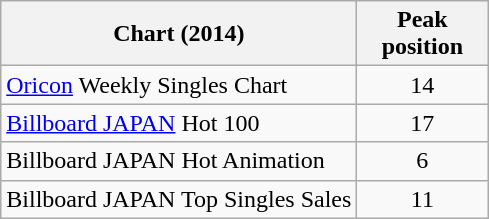<table class="wikitable plainrowheaders" style="text-align:center;">
<tr>
<th>Chart (2014)</th>
<th style="width:5em;">Peak position</th>
</tr>
<tr>
<td style="text-align:left;"><a href='#'>Oricon</a> Weekly Singles Chart</td>
<td>14</td>
</tr>
<tr>
<td style="text-align:left;"><a href='#'>Billboard JAPAN</a> Hot 100</td>
<td>17</td>
</tr>
<tr>
<td style="text-align:left;">Billboard JAPAN Hot Animation</td>
<td>6</td>
</tr>
<tr>
<td style="text-align:left;">Billboard JAPAN Top Singles Sales</td>
<td>11</td>
</tr>
</table>
